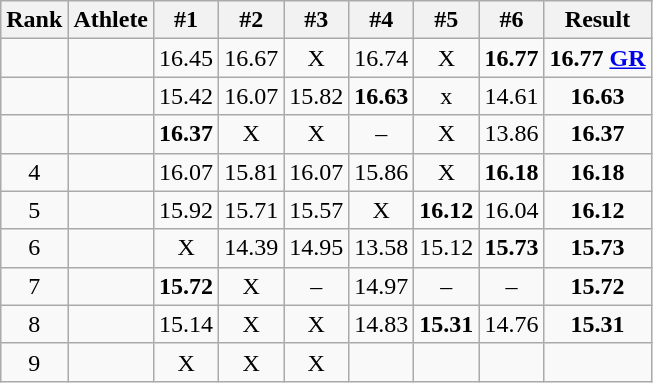<table class="wikitable sortable" style="text-align:center">
<tr>
<th>Rank</th>
<th>Athlete</th>
<th>#1</th>
<th>#2</th>
<th>#3</th>
<th>#4</th>
<th>#5</th>
<th>#6</th>
<th>Result</th>
</tr>
<tr>
<td></td>
<td align=left></td>
<td>16.45</td>
<td>16.67</td>
<td>X</td>
<td>16.74</td>
<td>X</td>
<td><strong>16.77</strong></td>
<td><strong>16.77</strong> <strong><a href='#'>GR</a></strong></td>
</tr>
<tr>
<td></td>
<td align=left></td>
<td>15.42</td>
<td>16.07</td>
<td>15.82</td>
<td><strong>16.63</strong></td>
<td>x</td>
<td>14.61</td>
<td><strong>16.63</strong></td>
</tr>
<tr>
<td></td>
<td align=left></td>
<td><strong>16.37</strong></td>
<td>X</td>
<td>X</td>
<td>–</td>
<td>X</td>
<td>13.86</td>
<td><strong>16.37</strong></td>
</tr>
<tr>
<td>4</td>
<td align=left></td>
<td>16.07</td>
<td>15.81</td>
<td>16.07</td>
<td>15.86</td>
<td>X</td>
<td><strong>16.18</strong></td>
<td><strong>16.18</strong></td>
</tr>
<tr>
<td>5</td>
<td align=left></td>
<td>15.92</td>
<td>15.71</td>
<td>15.57</td>
<td>X</td>
<td><strong>16.12</strong></td>
<td>16.04</td>
<td><strong>16.12</strong></td>
</tr>
<tr>
<td>6</td>
<td align=left></td>
<td>X</td>
<td>14.39</td>
<td>14.95</td>
<td>13.58</td>
<td>15.12</td>
<td><strong>15.73</strong></td>
<td><strong>15.73</strong></td>
</tr>
<tr>
<td>7</td>
<td align=left></td>
<td><strong>15.72</strong></td>
<td>X</td>
<td>–</td>
<td>14.97</td>
<td>–</td>
<td>–</td>
<td><strong>15.72</strong></td>
</tr>
<tr>
<td>8</td>
<td align=left></td>
<td>15.14</td>
<td>X</td>
<td>X</td>
<td>14.83</td>
<td><strong>15.31</strong></td>
<td>14.76</td>
<td><strong>15.31</strong></td>
</tr>
<tr>
<td>9</td>
<td align=left></td>
<td>X</td>
<td>X</td>
<td>X</td>
<td></td>
<td></td>
<td></td>
<td></td>
</tr>
</table>
